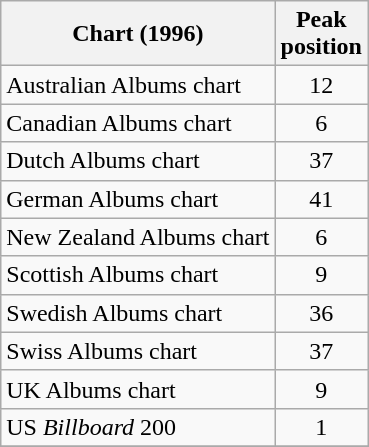<table class="wikitable sortable">
<tr>
<th>Chart (1996)</th>
<th>Peak<br>position</th>
</tr>
<tr>
<td>Australian Albums chart</td>
<td style="text-align:center;">12</td>
</tr>
<tr>
<td>Canadian Albums chart</td>
<td style="text-align:center;">6</td>
</tr>
<tr>
<td>Dutch Albums chart</td>
<td style="text-align:center;">37</td>
</tr>
<tr>
<td>German Albums chart</td>
<td style="text-align:center;">41</td>
</tr>
<tr>
<td>New Zealand Albums chart</td>
<td style="text-align:center;">6</td>
</tr>
<tr>
<td>Scottish Albums chart</td>
<td style="text-align:center;">9</td>
</tr>
<tr>
<td>Swedish Albums chart</td>
<td style="text-align:center;">36</td>
</tr>
<tr>
<td>Swiss Albums chart</td>
<td style="text-align:center;">37</td>
</tr>
<tr>
<td>UK Albums chart</td>
<td style="text-align:center;">9</td>
</tr>
<tr>
<td>US <em>Billboard</em> 200</td>
<td style="text-align:center;">1</td>
</tr>
<tr>
</tr>
</table>
